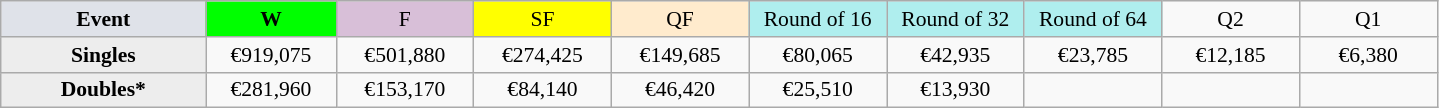<table class=wikitable style=font-size:90%;text-align:center>
<tr>
<td style="width:130px; background:#dfe2e9;"><strong>Event</strong></td>
<td style="width:80px; background:lime;"><strong>W</strong></td>
<td style="width:85px; background:thistle;">F</td>
<td style="width:85px; background:#ff0;">SF</td>
<td style="width:85px; background:#ffebcd;">QF</td>
<td style="width:85px; background:#afeeee;">Round of 16</td>
<td style="width:85px; background:#afeeee;">Round of 32</td>
<td style="width:85px; background:#afeeee;">Round of 64</td>
<td width=85>Q2</td>
<td width=85>Q1</td>
</tr>
<tr>
<td style="background:#ededed;"><strong>Singles</strong></td>
<td>€919,075</td>
<td>€501,880</td>
<td>€274,425</td>
<td>€149,685</td>
<td>€80,065</td>
<td>€42,935</td>
<td>€23,785</td>
<td>€12,185</td>
<td>€6,380</td>
</tr>
<tr>
<td style="background:#ededed;"><strong>Doubles*</strong></td>
<td>€281,960</td>
<td>€153,170</td>
<td>€84,140</td>
<td>€46,420</td>
<td>€25,510</td>
<td>€13,930</td>
<td></td>
<td></td>
<td></td>
</tr>
</table>
